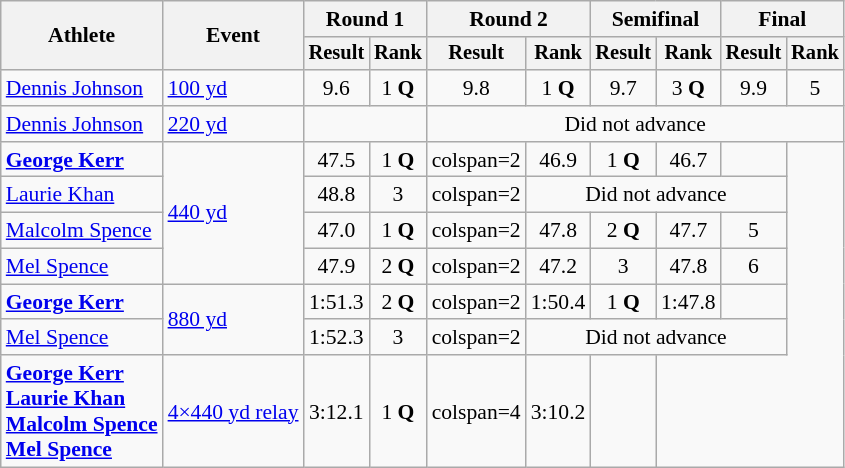<table class=wikitable style=font-size:90%>
<tr>
<th rowspan=2>Athlete</th>
<th rowspan=2>Event</th>
<th colspan=2>Round 1</th>
<th colspan=2>Round 2</th>
<th colspan=2>Semifinal</th>
<th colspan=2>Final</th>
</tr>
<tr style=font-size:95%>
<th>Result</th>
<th>Rank</th>
<th>Result</th>
<th>Rank</th>
<th>Result</th>
<th>Rank</th>
<th>Result</th>
<th>Rank</th>
</tr>
<tr align=center>
<td align=left><a href='#'>Dennis Johnson</a></td>
<td align=left><a href='#'>100 yd</a></td>
<td>9.6</td>
<td>1 <strong>Q</strong></td>
<td>9.8</td>
<td>1 <strong>Q</strong></td>
<td>9.7</td>
<td>3 <strong>Q</strong></td>
<td>9.9</td>
<td>5</td>
</tr>
<tr align=center>
<td align=left><a href='#'>Dennis Johnson</a></td>
<td align=left><a href='#'>220 yd</a></td>
<td colspan=2></td>
<td colspan=6>Did not advance</td>
</tr>
<tr align=center>
<td align=left><strong><a href='#'>George Kerr</a></strong></td>
<td align=left rowspan=4><a href='#'>440 yd</a></td>
<td>47.5</td>
<td>1 <strong>Q</strong></td>
<td>colspan=2 </td>
<td>46.9</td>
<td>1 <strong>Q</strong></td>
<td>46.7</td>
<td></td>
</tr>
<tr align=center>
<td align=left><a href='#'>Laurie Khan</a></td>
<td>48.8</td>
<td>3</td>
<td>colspan=2 </td>
<td colspan=4>Did not advance</td>
</tr>
<tr align=center>
<td align=left><a href='#'>Malcolm Spence</a></td>
<td>47.0</td>
<td>1 <strong>Q</strong></td>
<td>colspan=2 </td>
<td>47.8</td>
<td>2 <strong>Q</strong></td>
<td>47.7</td>
<td>5</td>
</tr>
<tr align=center>
<td align=left><a href='#'>Mel Spence</a></td>
<td>47.9</td>
<td>2 <strong>Q</strong></td>
<td>colspan=2 </td>
<td>47.2</td>
<td>3</td>
<td>47.8</td>
<td>6</td>
</tr>
<tr align=center>
<td align=left><strong><a href='#'>George Kerr</a></strong></td>
<td align=left rowspan=2><a href='#'>880 yd</a></td>
<td>1:51.3</td>
<td>2 <strong>Q</strong></td>
<td>colspan=2 </td>
<td>1:50.4</td>
<td>1 <strong>Q</strong></td>
<td>1:47.8</td>
<td></td>
</tr>
<tr align=center>
<td align=left><a href='#'>Mel Spence</a></td>
<td>1:52.3</td>
<td>3</td>
<td>colspan=2 </td>
<td colspan=4>Did not advance</td>
</tr>
<tr align=center>
<td align=left><strong><a href='#'>George Kerr</a><br><a href='#'>Laurie Khan</a><br><a href='#'>Malcolm Spence</a><br><a href='#'>Mel Spence</a></strong></td>
<td align=left><a href='#'>4×440 yd relay</a></td>
<td>3:12.1</td>
<td>1 <strong>Q</strong></td>
<td>colspan=4 </td>
<td>3:10.2</td>
<td></td>
</tr>
</table>
